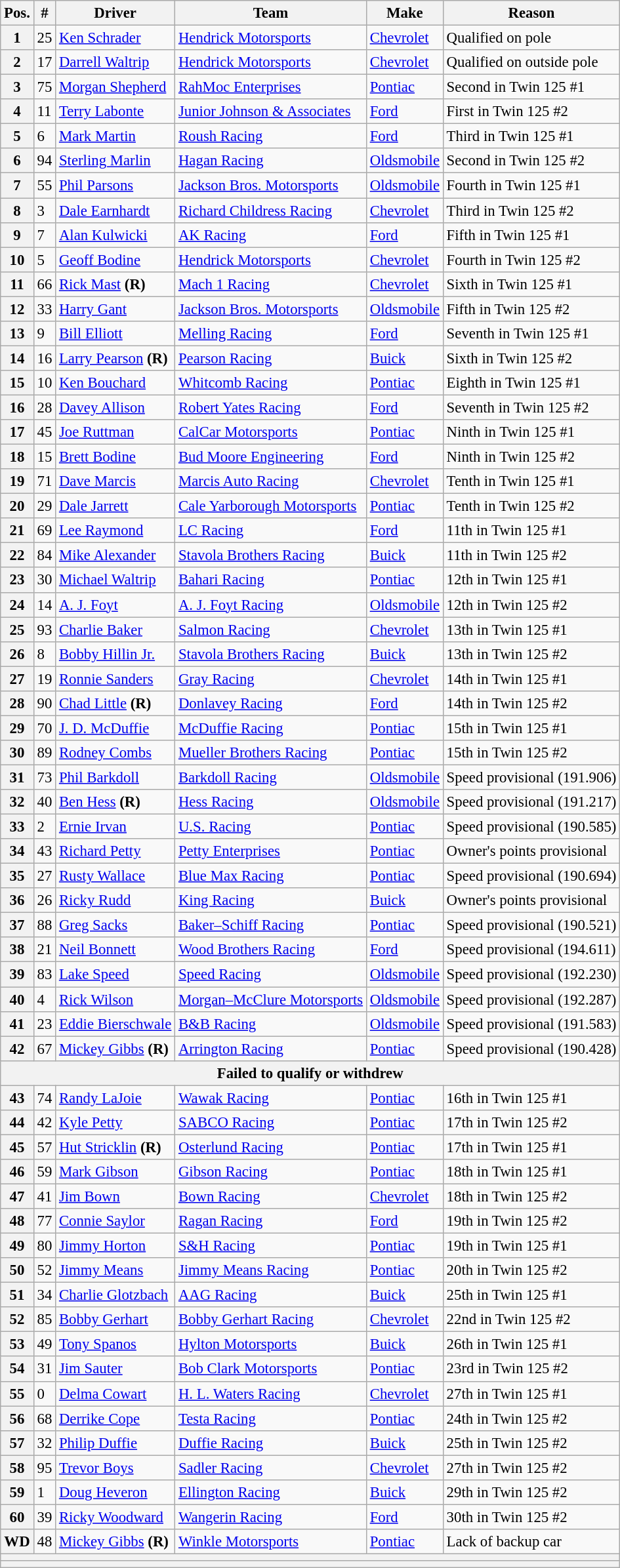<table class="wikitable" style="font-size:95%">
<tr>
<th>Pos.</th>
<th>#</th>
<th>Driver</th>
<th>Team</th>
<th>Make</th>
<th>Reason</th>
</tr>
<tr>
<th>1</th>
<td>25</td>
<td><a href='#'>Ken Schrader</a></td>
<td><a href='#'>Hendrick Motorsports</a></td>
<td><a href='#'>Chevrolet</a></td>
<td>Qualified on pole</td>
</tr>
<tr>
<th>2</th>
<td>17</td>
<td><a href='#'>Darrell Waltrip</a></td>
<td><a href='#'>Hendrick Motorsports</a></td>
<td><a href='#'>Chevrolet</a></td>
<td>Qualified on outside pole</td>
</tr>
<tr>
<th>3</th>
<td>75</td>
<td><a href='#'>Morgan Shepherd</a></td>
<td><a href='#'>RahMoc Enterprises</a></td>
<td><a href='#'>Pontiac</a></td>
<td>Second in Twin 125 #1</td>
</tr>
<tr>
<th>4</th>
<td>11</td>
<td><a href='#'>Terry Labonte</a></td>
<td><a href='#'>Junior Johnson & Associates</a></td>
<td><a href='#'>Ford</a></td>
<td>First in Twin 125 #2</td>
</tr>
<tr>
<th>5</th>
<td>6</td>
<td><a href='#'>Mark Martin</a></td>
<td><a href='#'>Roush Racing</a></td>
<td><a href='#'>Ford</a></td>
<td>Third in Twin 125 #1</td>
</tr>
<tr>
<th>6</th>
<td>94</td>
<td><a href='#'>Sterling Marlin</a></td>
<td><a href='#'>Hagan Racing</a></td>
<td><a href='#'>Oldsmobile</a></td>
<td>Second in Twin 125 #2</td>
</tr>
<tr>
<th>7</th>
<td>55</td>
<td><a href='#'>Phil Parsons</a></td>
<td><a href='#'>Jackson Bros. Motorsports</a></td>
<td><a href='#'>Oldsmobile</a></td>
<td>Fourth in Twin 125 #1</td>
</tr>
<tr>
<th>8</th>
<td>3</td>
<td><a href='#'>Dale Earnhardt</a></td>
<td><a href='#'>Richard Childress Racing</a></td>
<td><a href='#'>Chevrolet</a></td>
<td>Third in Twin 125 #2</td>
</tr>
<tr>
<th>9</th>
<td>7</td>
<td><a href='#'>Alan Kulwicki</a></td>
<td><a href='#'>AK Racing</a></td>
<td><a href='#'>Ford</a></td>
<td>Fifth in Twin 125 #1</td>
</tr>
<tr>
<th>10</th>
<td>5</td>
<td><a href='#'>Geoff Bodine</a></td>
<td><a href='#'>Hendrick Motorsports</a></td>
<td><a href='#'>Chevrolet</a></td>
<td>Fourth in Twin 125 #2</td>
</tr>
<tr>
<th>11</th>
<td>66</td>
<td><a href='#'>Rick Mast</a> <strong>(R)</strong></td>
<td><a href='#'>Mach 1 Racing</a></td>
<td><a href='#'>Chevrolet</a></td>
<td>Sixth in Twin 125 #1</td>
</tr>
<tr>
<th>12</th>
<td>33</td>
<td><a href='#'>Harry Gant</a></td>
<td><a href='#'>Jackson Bros. Motorsports</a></td>
<td><a href='#'>Oldsmobile</a></td>
<td>Fifth in Twin 125 #2</td>
</tr>
<tr>
<th>13</th>
<td>9</td>
<td><a href='#'>Bill Elliott</a></td>
<td><a href='#'>Melling Racing</a></td>
<td><a href='#'>Ford</a></td>
<td>Seventh in Twin 125 #1</td>
</tr>
<tr>
<th>14</th>
<td>16</td>
<td><a href='#'>Larry Pearson</a> <strong>(R)</strong></td>
<td><a href='#'>Pearson Racing</a></td>
<td><a href='#'>Buick</a></td>
<td>Sixth in Twin 125 #2</td>
</tr>
<tr>
<th>15</th>
<td>10</td>
<td><a href='#'>Ken Bouchard</a></td>
<td><a href='#'>Whitcomb Racing</a></td>
<td><a href='#'>Pontiac</a></td>
<td>Eighth in Twin 125 #1</td>
</tr>
<tr>
<th>16</th>
<td>28</td>
<td><a href='#'>Davey Allison</a></td>
<td><a href='#'>Robert Yates Racing</a></td>
<td><a href='#'>Ford</a></td>
<td>Seventh in Twin 125 #2</td>
</tr>
<tr>
<th>17</th>
<td>45</td>
<td><a href='#'>Joe Ruttman</a></td>
<td><a href='#'>CalCar Motorsports</a></td>
<td><a href='#'>Pontiac</a></td>
<td>Ninth in Twin 125 #1</td>
</tr>
<tr>
<th>18</th>
<td>15</td>
<td><a href='#'>Brett Bodine</a></td>
<td><a href='#'>Bud Moore Engineering</a></td>
<td><a href='#'>Ford</a></td>
<td>Ninth in Twin 125 #2</td>
</tr>
<tr>
<th>19</th>
<td>71</td>
<td><a href='#'>Dave Marcis</a></td>
<td><a href='#'>Marcis Auto Racing</a></td>
<td><a href='#'>Chevrolet</a></td>
<td>Tenth in Twin 125 #1</td>
</tr>
<tr>
<th>20</th>
<td>29</td>
<td><a href='#'>Dale Jarrett</a></td>
<td><a href='#'>Cale Yarborough Motorsports</a></td>
<td><a href='#'>Pontiac</a></td>
<td>Tenth in Twin 125 #2</td>
</tr>
<tr>
<th>21</th>
<td>69</td>
<td><a href='#'>Lee Raymond</a></td>
<td><a href='#'>LC Racing</a></td>
<td><a href='#'>Ford</a></td>
<td>11th in Twin 125 #1</td>
</tr>
<tr>
<th>22</th>
<td>84</td>
<td><a href='#'>Mike Alexander</a></td>
<td><a href='#'>Stavola Brothers Racing</a></td>
<td><a href='#'>Buick</a></td>
<td>11th in Twin 125 #2</td>
</tr>
<tr>
<th>23</th>
<td>30</td>
<td><a href='#'>Michael Waltrip</a></td>
<td><a href='#'>Bahari Racing</a></td>
<td><a href='#'>Pontiac</a></td>
<td>12th in Twin 125 #1</td>
</tr>
<tr>
<th>24</th>
<td>14</td>
<td><a href='#'>A. J. Foyt</a></td>
<td><a href='#'>A. J. Foyt Racing</a></td>
<td><a href='#'>Oldsmobile</a></td>
<td>12th in Twin 125 #2</td>
</tr>
<tr>
<th>25</th>
<td>93</td>
<td><a href='#'>Charlie Baker</a></td>
<td><a href='#'>Salmon Racing</a></td>
<td><a href='#'>Chevrolet</a></td>
<td>13th in Twin 125 #1</td>
</tr>
<tr>
<th>26</th>
<td>8</td>
<td><a href='#'>Bobby Hillin Jr.</a></td>
<td><a href='#'>Stavola Brothers Racing</a></td>
<td><a href='#'>Buick</a></td>
<td>13th in Twin 125 #2</td>
</tr>
<tr>
<th>27</th>
<td>19</td>
<td><a href='#'>Ronnie Sanders</a></td>
<td><a href='#'>Gray Racing</a></td>
<td><a href='#'>Chevrolet</a></td>
<td>14th in Twin 125 #1</td>
</tr>
<tr>
<th>28</th>
<td>90</td>
<td><a href='#'>Chad Little</a> <strong>(R)</strong></td>
<td><a href='#'>Donlavey Racing</a></td>
<td><a href='#'>Ford</a></td>
<td>14th in Twin 125 #2</td>
</tr>
<tr>
<th>29</th>
<td>70</td>
<td><a href='#'>J. D. McDuffie</a></td>
<td><a href='#'>McDuffie Racing</a></td>
<td><a href='#'>Pontiac</a></td>
<td>15th in Twin 125 #1</td>
</tr>
<tr>
<th>30</th>
<td>89</td>
<td><a href='#'>Rodney Combs</a></td>
<td><a href='#'>Mueller Brothers Racing</a></td>
<td><a href='#'>Pontiac</a></td>
<td>15th in Twin 125 #2</td>
</tr>
<tr>
<th>31</th>
<td>73</td>
<td><a href='#'>Phil Barkdoll</a></td>
<td><a href='#'>Barkdoll Racing</a></td>
<td><a href='#'>Oldsmobile</a></td>
<td>Speed provisional (191.906)</td>
</tr>
<tr>
<th>32</th>
<td>40</td>
<td><a href='#'>Ben Hess</a> <strong>(R)</strong></td>
<td><a href='#'>Hess Racing</a></td>
<td><a href='#'>Oldsmobile</a></td>
<td>Speed provisional (191.217)</td>
</tr>
<tr>
<th>33</th>
<td>2</td>
<td><a href='#'>Ernie Irvan</a></td>
<td><a href='#'>U.S. Racing</a></td>
<td><a href='#'>Pontiac</a></td>
<td>Speed provisional (190.585)</td>
</tr>
<tr>
<th>34</th>
<td>43</td>
<td><a href='#'>Richard Petty</a></td>
<td><a href='#'>Petty Enterprises</a></td>
<td><a href='#'>Pontiac</a></td>
<td>Owner's points provisional</td>
</tr>
<tr>
<th>35</th>
<td>27</td>
<td><a href='#'>Rusty Wallace</a></td>
<td><a href='#'>Blue Max Racing</a></td>
<td><a href='#'>Pontiac</a></td>
<td>Speed provisional (190.694)</td>
</tr>
<tr>
<th>36</th>
<td>26</td>
<td><a href='#'>Ricky Rudd</a></td>
<td><a href='#'>King Racing</a></td>
<td><a href='#'>Buick</a></td>
<td>Owner's points provisional</td>
</tr>
<tr>
<th>37</th>
<td>88</td>
<td><a href='#'>Greg Sacks</a></td>
<td><a href='#'>Baker–Schiff Racing</a></td>
<td><a href='#'>Pontiac</a></td>
<td>Speed provisional (190.521)</td>
</tr>
<tr>
<th>38</th>
<td>21</td>
<td><a href='#'>Neil Bonnett</a></td>
<td><a href='#'>Wood Brothers Racing</a></td>
<td><a href='#'>Ford</a></td>
<td>Speed provisional (194.611)</td>
</tr>
<tr>
<th>39</th>
<td>83</td>
<td><a href='#'>Lake Speed</a></td>
<td><a href='#'>Speed Racing</a></td>
<td><a href='#'>Oldsmobile</a></td>
<td>Speed provisional (192.230)</td>
</tr>
<tr>
<th>40</th>
<td>4</td>
<td><a href='#'>Rick Wilson</a></td>
<td><a href='#'>Morgan–McClure Motorsports</a></td>
<td><a href='#'>Oldsmobile</a></td>
<td>Speed provisional (192.287)</td>
</tr>
<tr>
<th>41</th>
<td>23</td>
<td><a href='#'>Eddie Bierschwale</a></td>
<td><a href='#'>B&B Racing</a></td>
<td><a href='#'>Oldsmobile</a></td>
<td>Speed provisional (191.583)</td>
</tr>
<tr>
<th>42</th>
<td>67</td>
<td><a href='#'>Mickey Gibbs</a> <strong>(R)</strong></td>
<td><a href='#'>Arrington Racing</a></td>
<td><a href='#'>Pontiac</a></td>
<td>Speed provisional (190.428)</td>
</tr>
<tr>
<th colspan="6">Failed to qualify or withdrew</th>
</tr>
<tr>
<th>43</th>
<td>74</td>
<td><a href='#'>Randy LaJoie</a></td>
<td><a href='#'>Wawak Racing</a></td>
<td><a href='#'>Pontiac</a></td>
<td>16th in Twin 125 #1</td>
</tr>
<tr>
<th>44</th>
<td>42</td>
<td><a href='#'>Kyle Petty</a></td>
<td><a href='#'>SABCO Racing</a></td>
<td><a href='#'>Pontiac</a></td>
<td>17th in Twin 125 #2</td>
</tr>
<tr>
<th>45</th>
<td>57</td>
<td><a href='#'>Hut Stricklin</a> <strong>(R)</strong></td>
<td><a href='#'>Osterlund Racing</a></td>
<td><a href='#'>Pontiac</a></td>
<td>17th in Twin 125 #1</td>
</tr>
<tr>
<th>46</th>
<td>59</td>
<td><a href='#'>Mark Gibson</a></td>
<td><a href='#'>Gibson Racing</a></td>
<td><a href='#'>Pontiac</a></td>
<td>18th in Twin 125 #1</td>
</tr>
<tr>
<th>47</th>
<td>41</td>
<td><a href='#'>Jim Bown</a></td>
<td><a href='#'>Bown Racing</a></td>
<td><a href='#'>Chevrolet</a></td>
<td>18th in Twin 125 #2</td>
</tr>
<tr>
<th>48</th>
<td>77</td>
<td><a href='#'>Connie Saylor</a></td>
<td><a href='#'>Ragan Racing</a></td>
<td><a href='#'>Ford</a></td>
<td>19th in Twin 125 #2</td>
</tr>
<tr>
<th>49</th>
<td>80</td>
<td><a href='#'>Jimmy Horton</a></td>
<td><a href='#'>S&H Racing</a></td>
<td><a href='#'>Pontiac</a></td>
<td>19th in Twin 125 #1</td>
</tr>
<tr>
<th>50</th>
<td>52</td>
<td><a href='#'>Jimmy Means</a></td>
<td><a href='#'>Jimmy Means Racing</a></td>
<td><a href='#'>Pontiac</a></td>
<td>20th in Twin 125 #2</td>
</tr>
<tr>
<th>51</th>
<td>34</td>
<td><a href='#'>Charlie Glotzbach</a></td>
<td><a href='#'>AAG Racing</a></td>
<td><a href='#'>Buick</a></td>
<td>25th in Twin 125 #1</td>
</tr>
<tr>
<th>52</th>
<td>85</td>
<td><a href='#'>Bobby Gerhart</a></td>
<td><a href='#'>Bobby Gerhart Racing</a></td>
<td><a href='#'>Chevrolet</a></td>
<td>22nd in Twin 125 #2</td>
</tr>
<tr>
<th>53</th>
<td>49</td>
<td><a href='#'>Tony Spanos</a></td>
<td><a href='#'>Hylton Motorsports</a></td>
<td><a href='#'>Buick</a></td>
<td>26th in Twin 125 #1</td>
</tr>
<tr>
<th>54</th>
<td>31</td>
<td><a href='#'>Jim Sauter</a></td>
<td><a href='#'>Bob Clark Motorsports</a></td>
<td><a href='#'>Pontiac</a></td>
<td>23rd in Twin 125 #2</td>
</tr>
<tr>
<th>55</th>
<td>0</td>
<td><a href='#'>Delma Cowart</a></td>
<td><a href='#'>H. L. Waters Racing</a></td>
<td><a href='#'>Chevrolet</a></td>
<td>27th in Twin 125 #1</td>
</tr>
<tr>
<th>56</th>
<td>68</td>
<td><a href='#'>Derrike Cope</a></td>
<td><a href='#'>Testa Racing</a></td>
<td><a href='#'>Pontiac</a></td>
<td>24th in Twin 125 #2</td>
</tr>
<tr>
<th>57</th>
<td>32</td>
<td><a href='#'>Philip Duffie</a></td>
<td><a href='#'>Duffie Racing</a></td>
<td><a href='#'>Buick</a></td>
<td>25th in Twin 125 #2</td>
</tr>
<tr>
<th>58</th>
<td>95</td>
<td><a href='#'>Trevor Boys</a></td>
<td><a href='#'>Sadler Racing</a></td>
<td><a href='#'>Chevrolet</a></td>
<td>27th in Twin 125 #2</td>
</tr>
<tr>
<th>59</th>
<td>1</td>
<td><a href='#'>Doug Heveron</a></td>
<td><a href='#'>Ellington Racing</a></td>
<td><a href='#'>Buick</a></td>
<td>29th in Twin 125 #2</td>
</tr>
<tr>
<th>60</th>
<td>39</td>
<td><a href='#'>Ricky Woodward</a></td>
<td><a href='#'>Wangerin Racing</a></td>
<td><a href='#'>Ford</a></td>
<td>30th in Twin 125 #2</td>
</tr>
<tr>
<th>WD</th>
<td>48</td>
<td><a href='#'>Mickey Gibbs</a> <strong>(R)</strong></td>
<td><a href='#'>Winkle Motorsports</a></td>
<td><a href='#'>Pontiac</a></td>
<td>Lack of backup car</td>
</tr>
<tr>
<th colspan="6"></th>
</tr>
<tr>
<th colspan="6"></th>
</tr>
</table>
